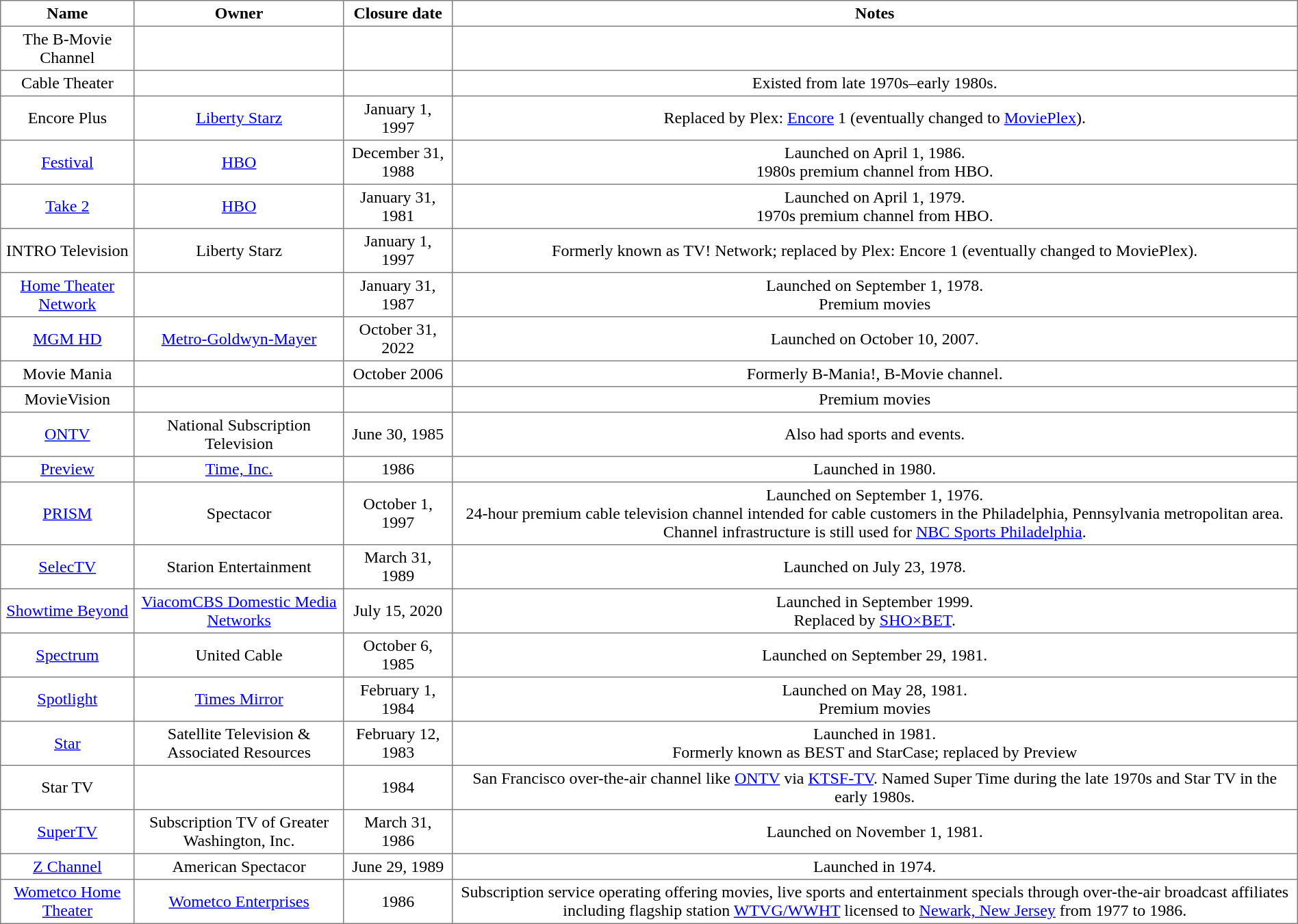<table class="toccolours sortable" style="border-collapse: collapse; text-align: center" width="100%" border="1" cellpadding="3">
<tr>
<th>Name</th>
<th>Owner</th>
<th>Closure date</th>
<th>Notes</th>
</tr>
<tr>
<td>The B-Movie Channel</td>
<td></td>
<td></td>
<td></td>
</tr>
<tr>
<td>Cable Theater</td>
<td></td>
<td></td>
<td>Existed from late 1970s–early 1980s.</td>
</tr>
<tr>
<td>Encore Plus</td>
<td><a href='#'>Liberty Starz</a></td>
<td>January 1, 1997</td>
<td>Replaced by Plex: <a href='#'>Encore</a> 1 (eventually changed to <a href='#'>MoviePlex</a>).</td>
</tr>
<tr>
<td><a href='#'>Festival</a></td>
<td><a href='#'>HBO</a></td>
<td>December 31, 1988</td>
<td>Launched on April 1, 1986.<br>1980s premium channel from HBO.</td>
</tr>
<tr>
<td><a href='#'>Take 2</a></td>
<td><a href='#'>HBO</a></td>
<td>January 31, 1981</td>
<td>Launched on April 1, 1979.<br>1970s premium channel from HBO.</td>
</tr>
<tr>
<td>INTRO Television</td>
<td>Liberty Starz</td>
<td>January 1, 1997</td>
<td>Formerly known as TV! Network; replaced by Plex: Encore 1 (eventually changed to MoviePlex).</td>
</tr>
<tr>
<td><a href='#'>Home Theater Network</a></td>
<td></td>
<td>January 31, 1987</td>
<td>Launched on September 1, 1978.<br>Premium movies</td>
</tr>
<tr>
<td><a href='#'>MGM HD</a></td>
<td><a href='#'>Metro-Goldwyn-Mayer</a></td>
<td>October 31, 2022</td>
<td>Launched on October 10, 2007.</td>
</tr>
<tr>
<td>Movie Mania</td>
<td></td>
<td>October 2006</td>
<td>Formerly B-Mania!, B-Movie channel.</td>
</tr>
<tr>
<td>MovieVision</td>
<td></td>
<td></td>
<td>Premium movies</td>
</tr>
<tr>
<td><a href='#'>ONTV</a></td>
<td>National Subscription Television</td>
<td>June 30, 1985</td>
<td>Also had sports and events.</td>
</tr>
<tr>
<td><a href='#'>Preview</a></td>
<td><a href='#'>Time, Inc.</a></td>
<td>1986</td>
<td>Launched in 1980.</td>
</tr>
<tr>
<td><a href='#'>PRISM</a></td>
<td>Spectacor</td>
<td>October 1, 1997</td>
<td>Launched on September 1, 1976.<br>24-hour premium cable television channel intended for cable customers in the Philadelphia, Pennsylvania metropolitan area. Channel infrastructure is still used for <a href='#'>NBC Sports Philadelphia</a>.</td>
</tr>
<tr>
<td><a href='#'>SelecTV</a></td>
<td>Starion Entertainment</td>
<td>March 31, 1989</td>
<td>Launched on July 23, 1978.</td>
</tr>
<tr>
<td><a href='#'>Showtime Beyond</a></td>
<td><a href='#'>ViacomCBS Domestic Media Networks</a></td>
<td>July 15, 2020</td>
<td>Launched in September 1999.<br>Replaced by <a href='#'>SHO×BET</a>.</td>
</tr>
<tr>
<td><a href='#'>Spectrum</a></td>
<td>United Cable</td>
<td>October 6, 1985</td>
<td>Launched on September 29, 1981.</td>
</tr>
<tr>
<td><a href='#'>Spotlight</a></td>
<td><a href='#'>Times Mirror</a></td>
<td>February 1, 1984</td>
<td>Launched on May 28, 1981.<br>Premium movies</td>
</tr>
<tr>
<td><a href='#'>Star</a></td>
<td>Satellite Television & Associated Resources</td>
<td>February 12, 1983</td>
<td>Launched in 1981.<br>Formerly known as BEST and StarCase; replaced by Preview</td>
</tr>
<tr>
<td>Star TV</td>
<td></td>
<td>1984</td>
<td>San Francisco over-the-air channel like <a href='#'>ONTV</a> via <a href='#'>KTSF-TV</a>. Named Super Time during the late 1970s and Star TV in the early 1980s.</td>
</tr>
<tr>
<td><a href='#'>SuperTV</a></td>
<td>Subscription TV of Greater Washington, Inc.</td>
<td>March 31, 1986</td>
<td>Launched on November 1, 1981.</td>
</tr>
<tr>
<td><a href='#'>Z Channel</a></td>
<td>American Spectacor</td>
<td>June 29, 1989</td>
<td>Launched in 1974.</td>
</tr>
<tr>
<td><a href='#'>Wometco Home Theater</a></td>
<td><a href='#'>Wometco Enterprises</a></td>
<td>1986</td>
<td>Subscription service operating offering movies, live sports and entertainment specials through over-the-air broadcast affiliates including flagship station <a href='#'>WTVG/WWHT</a> licensed to <a href='#'>Newark, New Jersey</a> from 1977 to 1986.</td>
</tr>
</table>
